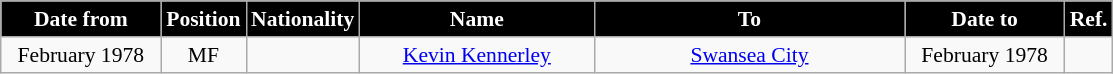<table class="wikitable" style="text-align:center; font-size:90%; ">
<tr>
<th style="background:#000000; color:white; width:100px;">Date from</th>
<th style="background:#000000; color:white; width:50px;">Position</th>
<th style="background:#000000; color:white; width:50px;">Nationality</th>
<th style="background:#000000; color:white; width:150px;">Name</th>
<th style="background:#000000; color:white; width:200px;">To</th>
<th style="background:#000000; color:white; width:100px;">Date to</th>
<th style="background:#000000; color:white; width:25px;">Ref.</th>
</tr>
<tr>
<td>February 1978</td>
<td>MF</td>
<td></td>
<td><a href='#'>Kevin Kennerley</a></td>
<td><a href='#'>Swansea City</a></td>
<td>February 1978</td>
<td></td>
</tr>
</table>
